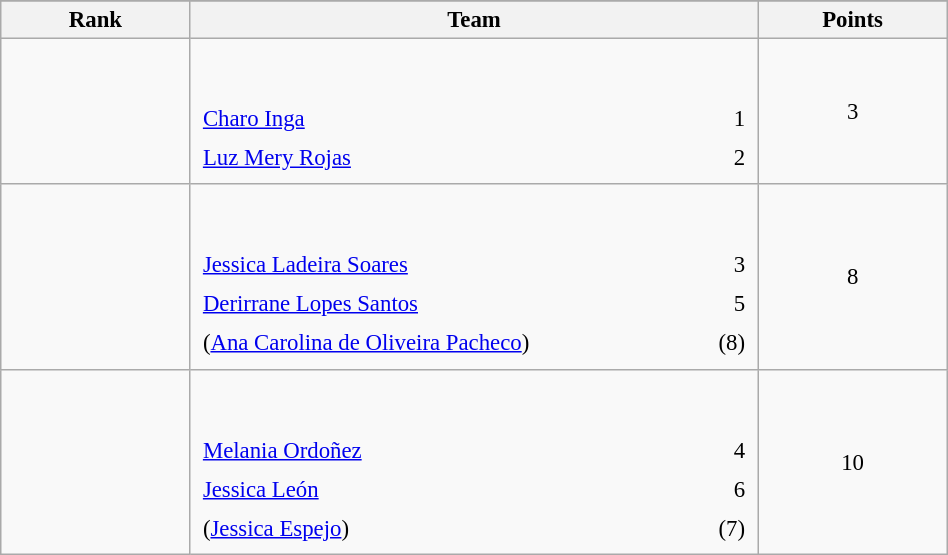<table class="wikitable sortable" style=" text-align:center; font-size:95%;" width="50%">
<tr>
</tr>
<tr>
<th width=10%>Rank</th>
<th width=30%>Team</th>
<th width=10%>Points</th>
</tr>
<tr>
<td align=center></td>
<td align=left> <br><br><table width=100%>
<tr>
<td align=left style="border:0"><a href='#'>Charo Inga</a></td>
<td align=right style="border:0">1</td>
</tr>
<tr>
<td align=left style="border:0"><a href='#'>Luz Mery Rojas</a></td>
<td align=right style="border:0">2</td>
</tr>
</table>
</td>
<td>3</td>
</tr>
<tr>
<td align=center></td>
<td align=left> <br><br><table width=100%>
<tr>
<td align=left style="border:0"><a href='#'>Jessica Ladeira Soares</a></td>
<td align=right style="border:0">3</td>
</tr>
<tr>
<td align=left style="border:0"><a href='#'>Derirrane Lopes Santos</a></td>
<td align=right style="border:0">5</td>
</tr>
<tr>
<td align=left style="border:0">(<a href='#'>Ana Carolina de Oliveira Pacheco</a>)</td>
<td align=right style="border:0">(8)</td>
</tr>
</table>
</td>
<td>8</td>
</tr>
<tr>
<td align=center></td>
<td align=left> <br><br><table width=100%>
<tr>
<td align=left style="border:0"><a href='#'>Melania Ordoñez</a></td>
<td align=right style="border:0">4</td>
</tr>
<tr>
<td align=left style="border:0"><a href='#'>Jessica León</a></td>
<td align=right style="border:0">6</td>
</tr>
<tr>
<td align=left style="border:0">(<a href='#'>Jessica Espejo</a>)</td>
<td align=right style="border:0">(7)</td>
</tr>
</table>
</td>
<td>10</td>
</tr>
</table>
